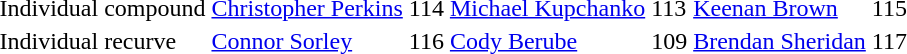<table>
<tr>
<td>Individual compound</td>
<td><a href='#'>Christopher Perkins</a><br></td>
<td>114</td>
<td><a href='#'>Michael Kupchanko</a><br></td>
<td>113</td>
<td><a href='#'>Keenan Brown</a><br></td>
<td>115</td>
</tr>
<tr>
<td>Individual recurve</td>
<td><a href='#'>Connor Sorley</a><br></td>
<td>116</td>
<td><a href='#'>Cody Berube</a><br></td>
<td>109</td>
<td><a href='#'>Brendan Sheridan</a><br></td>
<td>117</td>
</tr>
</table>
